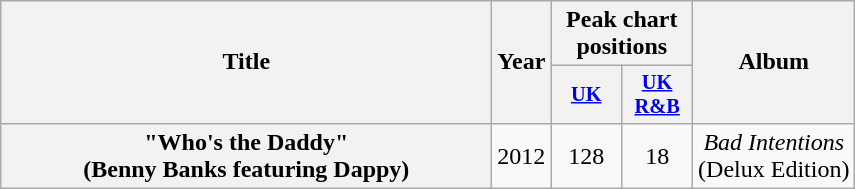<table class="wikitable plainrowheaders" style="text-align:center;">
<tr>
<th scope="col" rowspan="2" style="width:20em;">Title</th>
<th scope="col" rowspan="2" style="width:1em;">Year</th>
<th scope="col" colspan="2">Peak chart positions</th>
<th scope="col" rowspan="2">Album</th>
</tr>
<tr>
<th scope="col" style="width:3em;font-size:85%;"><a href='#'>UK</a></th>
<th scope="col" style="width:3em;font-size:85%;"><a href='#'>UK R&B</a><br></th>
</tr>
<tr>
<th scope="row">"Who's the Daddy"<br><span>(Benny Banks featuring Dappy)</span></th>
<td>2012</td>
<td>128</td>
<td>18</td>
<td><em>Bad Intentions</em><br>(Delux Edition)</td>
</tr>
</table>
